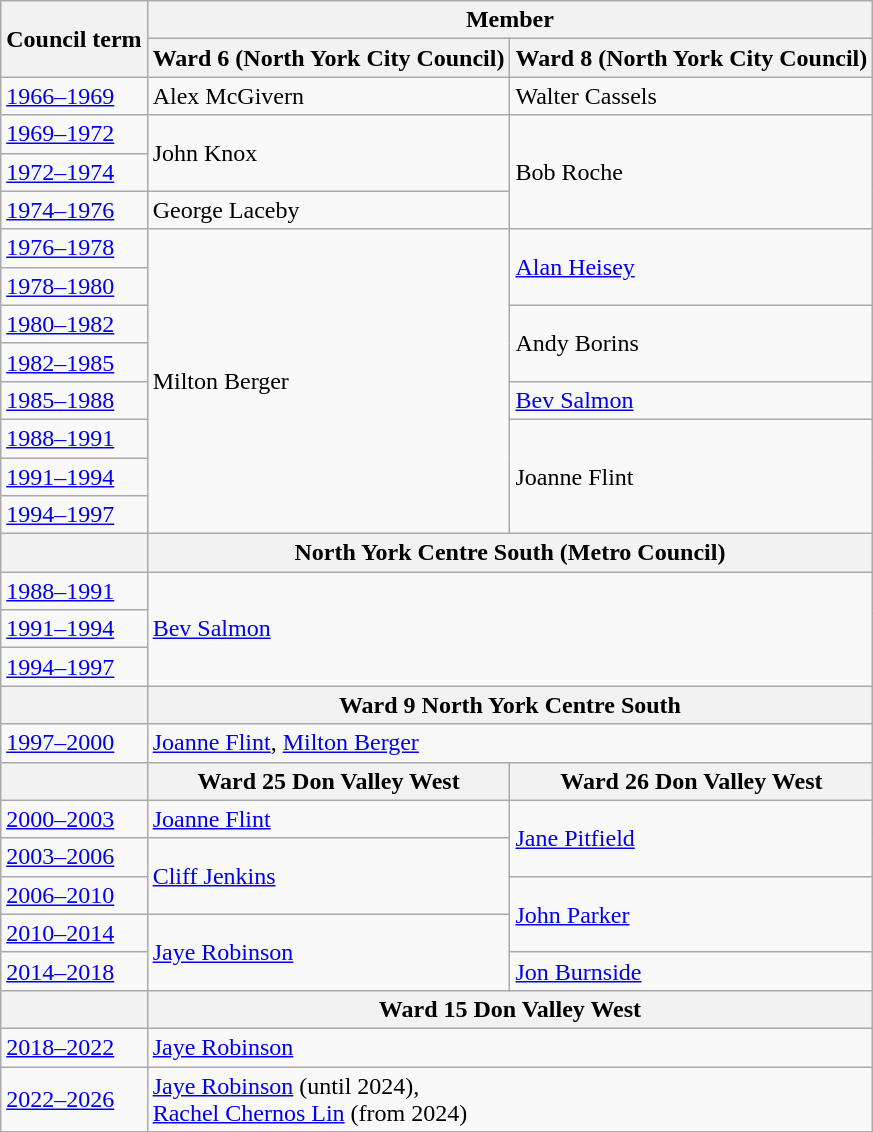<table class="wikitable">
<tr>
<th rowspan="2">Council term</th>
<th colspan="2">Member</th>
</tr>
<tr>
<th>Ward 6 (North York City Council)</th>
<th>Ward 8 (North York City Council)</th>
</tr>
<tr>
<td><a href='#'>1966–1969</a></td>
<td>Alex McGivern</td>
<td>Walter Cassels</td>
</tr>
<tr>
<td><a href='#'>1969–1972</a></td>
<td rowspan="2">John Knox</td>
<td rowspan="3">Bob Roche</td>
</tr>
<tr>
<td><a href='#'>1972–1974</a></td>
</tr>
<tr>
<td><a href='#'>1974–1976</a></td>
<td>George Laceby</td>
</tr>
<tr>
<td><a href='#'>1976–1978</a></td>
<td rowspan="8">Milton Berger</td>
<td rowspan="2"><a href='#'>Alan Heisey</a></td>
</tr>
<tr>
<td><a href='#'>1978–1980</a></td>
</tr>
<tr>
<td><a href='#'>1980–1982</a></td>
<td rowspan="2">Andy Borins</td>
</tr>
<tr>
<td><a href='#'>1982–1985</a></td>
</tr>
<tr>
<td><a href='#'>1985–1988</a></td>
<td><a href='#'>Bev Salmon</a></td>
</tr>
<tr>
<td><a href='#'>1988–1991</a></td>
<td rowspan="3">Joanne Flint</td>
</tr>
<tr>
<td><a href='#'>1991–1994</a></td>
</tr>
<tr>
<td><a href='#'>1994–1997</a></td>
</tr>
<tr>
<th></th>
<th colspan="2">North York Centre South (Metro Council)</th>
</tr>
<tr>
<td><a href='#'>1988–1991</a></td>
<td colspan="2" rowspan="3"><a href='#'>Bev Salmon</a></td>
</tr>
<tr>
<td><a href='#'>1991–1994</a></td>
</tr>
<tr>
<td><a href='#'>1994–1997</a></td>
</tr>
<tr>
<th></th>
<th colspan="2">Ward 9 North York Centre South</th>
</tr>
<tr>
<td><a href='#'>1997–2000</a></td>
<td colspan="2"><a href='#'>Joanne Flint</a>, <a href='#'>Milton Berger</a></td>
</tr>
<tr>
<th></th>
<th>Ward 25 Don Valley West</th>
<th>Ward 26 Don Valley West</th>
</tr>
<tr>
<td><a href='#'>2000–2003</a></td>
<td><a href='#'>Joanne Flint</a></td>
<td rowspan="2"><a href='#'>Jane Pitfield</a></td>
</tr>
<tr>
<td><a href='#'>2003–2006</a></td>
<td rowspan="2"><a href='#'>Cliff Jenkins</a></td>
</tr>
<tr>
<td><a href='#'>2006–2010</a></td>
<td rowspan="2"><a href='#'>John Parker</a></td>
</tr>
<tr>
<td><a href='#'>2010–2014</a></td>
<td rowspan="2"><a href='#'>Jaye Robinson</a></td>
</tr>
<tr>
<td><a href='#'>2014–2018</a></td>
<td><a href='#'>Jon Burnside</a></td>
</tr>
<tr>
<th></th>
<th colspan="2">Ward 15 Don Valley West</th>
</tr>
<tr>
<td><a href='#'>2018–2022</a></td>
<td rowspan="2" colspan="2"><a href='#'>Jaye Robinson</a></td>
</tr>
<tr>
<td rowspan="2"><a href='#'>2022–2026</a></td>
</tr>
<tr>
<td colspan="2"><a href='#'>Jaye Robinson</a> (until 2024),<br><a href='#'>Rachel Chernos Lin</a> (from 2024)</td>
</tr>
</table>
